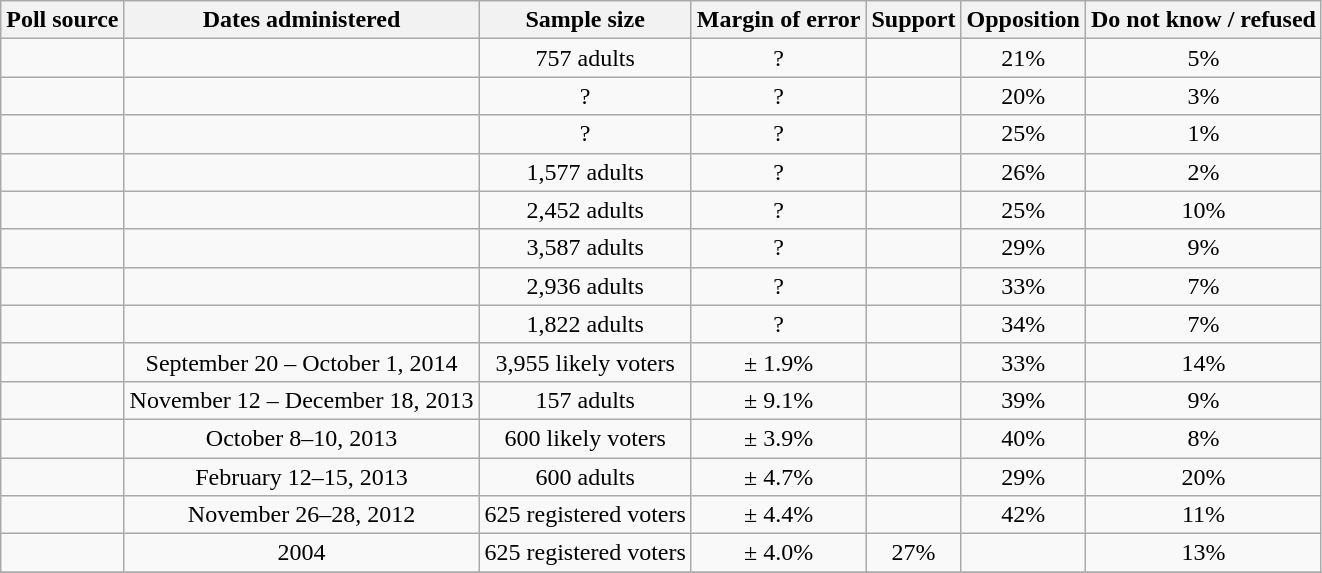<table class="wikitable" style="text-align: center">
<tr>
<th>Poll source</th>
<th>Dates administered</th>
<th>Sample size</th>
<th>Margin of error</th>
<th>Support</th>
<th>Opposition</th>
<th>Do not know / refused</th>
</tr>
<tr>
<td></td>
<td></td>
<td>757 adults</td>
<td>?</td>
<td></td>
<td>21%</td>
<td>5%</td>
</tr>
<tr>
<td></td>
<td></td>
<td>?</td>
<td>?</td>
<td></td>
<td>20%</td>
<td>3%</td>
</tr>
<tr>
<td></td>
<td></td>
<td>?</td>
<td>?</td>
<td></td>
<td>25%</td>
<td>1%</td>
</tr>
<tr>
<td></td>
<td></td>
<td>1,577 adults</td>
<td>?</td>
<td></td>
<td>26%</td>
<td>2%</td>
</tr>
<tr>
<td></td>
<td></td>
<td>2,452 adults</td>
<td>?</td>
<td></td>
<td>25%</td>
<td>10%</td>
</tr>
<tr>
<td></td>
<td></td>
<td>3,587 adults</td>
<td>?</td>
<td></td>
<td>29%</td>
<td>9%</td>
</tr>
<tr>
<td></td>
<td></td>
<td>2,936 adults</td>
<td>?</td>
<td></td>
<td>33%</td>
<td>7%</td>
</tr>
<tr>
<td></td>
<td></td>
<td>1,822 adults</td>
<td>?</td>
<td></td>
<td>34%</td>
<td>7%</td>
</tr>
<tr>
<td></td>
<td>September 20 – October 1, 2014</td>
<td>3,955 likely voters</td>
<td>± 1.9%</td>
<td></td>
<td>33%</td>
<td>14%</td>
</tr>
<tr>
<td></td>
<td>November 12 – December 18, 2013</td>
<td>157 adults</td>
<td>± 9.1%</td>
<td></td>
<td>39%</td>
<td>9%</td>
</tr>
<tr>
<td></td>
<td>October 8–10, 2013</td>
<td>600 likely voters</td>
<td>± 3.9%</td>
<td></td>
<td>40%</td>
<td>8%</td>
</tr>
<tr>
<td></td>
<td>February 12–15, 2013</td>
<td>600 adults</td>
<td>± 4.7%</td>
<td></td>
<td>29%</td>
<td>20%</td>
</tr>
<tr>
<td></td>
<td>November 26–28, 2012</td>
<td>625 registered voters</td>
<td>± 4.4%</td>
<td></td>
<td>42%</td>
<td>11%</td>
</tr>
<tr>
<td></td>
<td>2004</td>
<td>625 registered voters</td>
<td>± 4.0%</td>
<td>27%</td>
<td></td>
<td>13%</td>
</tr>
<tr>
</tr>
</table>
